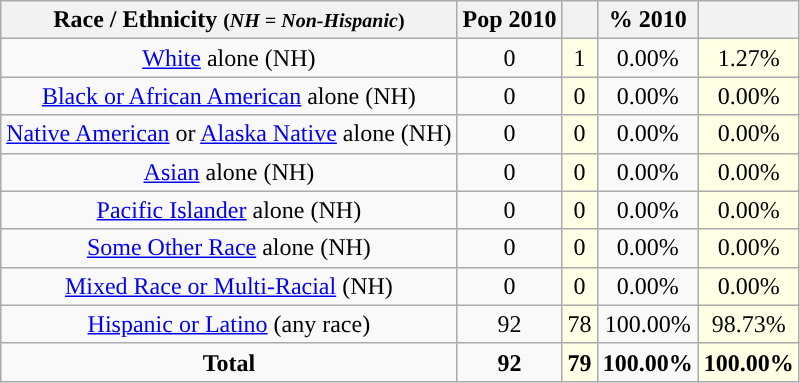<table class="wikitable" style="text-align:center;">
<tr>
<th>Race / Ethnicity <small>(<em>NH = Non-Hispanic</em>)</small></th>
<th>Pop 2010</th>
<th></th>
<th>% 2010</th>
<th></th>
</tr>
<tr>
<td><a href='#'>White</a> alone (NH)</td>
<td>0</td>
<td style='background: #ffffe6;'>1</td>
<td>0.00%</td>
<td style='background: #ffffe6;'>1.27%</td>
</tr>
<tr>
<td><a href='#'>Black or African American</a> alone (NH)</td>
<td>0</td>
<td style='background: #ffffe6;'>0</td>
<td>0.00%</td>
<td style='background: #ffffe6;'>0.00%</td>
</tr>
<tr>
<td><a href='#'>Native American</a> or <a href='#'>Alaska Native</a> alone (NH)</td>
<td>0</td>
<td style='background: #ffffe6;'>0</td>
<td>0.00%</td>
<td style='background: #ffffe6;'>0.00%</td>
</tr>
<tr>
<td><a href='#'>Asian</a> alone (NH)</td>
<td>0</td>
<td style='background: #ffffe6;'>0</td>
<td>0.00%</td>
<td style='background: #ffffe6;'>0.00%</td>
</tr>
<tr>
<td><a href='#'>Pacific Islander</a> alone (NH)</td>
<td>0</td>
<td style='background: #ffffe6;'>0</td>
<td>0.00%</td>
<td style='background: #ffffe6;'>0.00%</td>
</tr>
<tr>
<td><a href='#'>Some Other Race</a> alone (NH)</td>
<td>0</td>
<td style='background: #ffffe6;'>0</td>
<td>0.00%</td>
<td style='background: #ffffe6;'>0.00%</td>
</tr>
<tr>
<td><a href='#'>Mixed Race or Multi-Racial</a> (NH)</td>
<td>0</td>
<td style='background: #ffffe6;'>0</td>
<td>0.00%</td>
<td style='background: #ffffe6;'>0.00%</td>
</tr>
<tr>
<td><a href='#'>Hispanic or Latino</a> (any race)</td>
<td>92</td>
<td style='background: #ffffe6;'>78</td>
<td>100.00%</td>
<td style='background: #ffffe6;'>98.73%</td>
</tr>
<tr>
<td><strong>Total</strong></td>
<td><strong>92</strong></td>
<td style='background: #ffffe6;'><strong>79</strong></td>
<td><strong>100.00%</strong></td>
<td style='background: #ffffe6;'><strong>100.00%</strong></td>
</tr>
</table>
